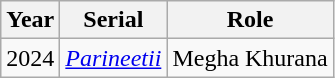<table class="wikitable sortable">
<tr>
<th>Year</th>
<th>Serial</th>
<th>Role</th>
</tr>
<tr>
<td>2024</td>
<td><em><a href='#'>Parineetii</a></em></td>
<td>Megha Khurana</td>
</tr>
</table>
